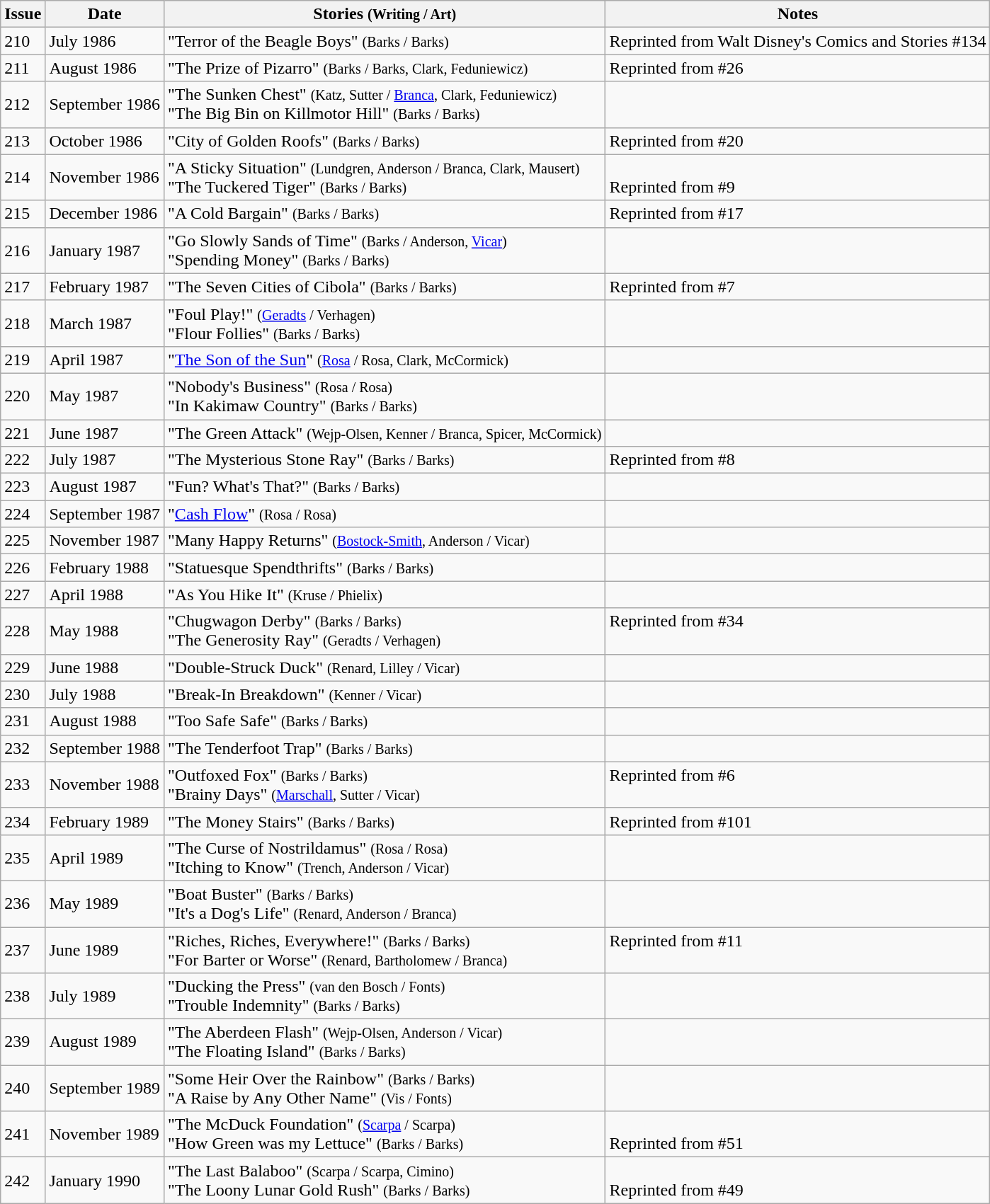<table class="wikitable">
<tr>
<th>Issue</th>
<th>Date</th>
<th>Stories <small>(Writing / Art)</small></th>
<th>Notes</th>
</tr>
<tr>
<td>210</td>
<td>July 1986</td>
<td>"Terror of the Beagle Boys" <small>(Barks / Barks)</small></td>
<td>Reprinted from Walt Disney's Comics and Stories #134</td>
</tr>
<tr>
<td>211</td>
<td>August 1986</td>
<td>"The Prize of Pizarro" <small>(Barks / Barks, Clark, Feduniewicz)</small></td>
<td>Reprinted from #26</td>
</tr>
<tr>
<td>212</td>
<td>September 1986</td>
<td>"The Sunken Chest" <small>(Katz, Sutter / <a href='#'>Branca</a>, Clark, Feduniewicz)</small> <br> "The Big Bin on Killmotor Hill" <small>(Barks / Barks)</small></td>
<td></td>
</tr>
<tr>
<td>213</td>
<td>October 1986</td>
<td>"City of Golden Roofs" <small>(Barks / Barks)</small></td>
<td>Reprinted from #20</td>
</tr>
<tr>
<td>214</td>
<td>November 1986</td>
<td>"A Sticky Situation" <small>(Lundgren, Anderson / Branca, Clark, Mausert)</small> <br> "The Tuckered Tiger" <small>(Barks / Barks)</small></td>
<td><br> Reprinted from #9</td>
</tr>
<tr>
<td>215</td>
<td>December 1986</td>
<td>"A Cold Bargain" <small>(Barks / Barks)</small></td>
<td>Reprinted from #17</td>
</tr>
<tr>
<td>216</td>
<td>January 1987</td>
<td>"Go Slowly Sands of Time" <small>(Barks / Anderson, <a href='#'>Vicar</a>)</small> <br> "Spending Money" <small>(Barks / Barks)</small></td>
<td></td>
</tr>
<tr>
<td>217</td>
<td>February 1987</td>
<td>"The Seven Cities of Cibola" <small>(Barks / Barks)</small></td>
<td>Reprinted from #7</td>
</tr>
<tr>
<td>218</td>
<td>March 1987</td>
<td>"Foul Play!" <small>(<a href='#'>Geradts</a> / Verhagen)</small> <br> "Flour Follies" <small>(Barks / Barks)</small></td>
<td></td>
</tr>
<tr>
<td>219</td>
<td>April 1987</td>
<td>"<a href='#'>The Son of the Sun</a>" <small>(<a href='#'>Rosa</a> / Rosa, Clark, McCormick)</small></td>
<td></td>
</tr>
<tr>
<td>220</td>
<td>May 1987</td>
<td>"Nobody's Business" <small>(Rosa / Rosa)</small> <br> "In Kakimaw Country" <small>(Barks / Barks)</small></td>
<td></td>
</tr>
<tr>
<td>221</td>
<td>June 1987</td>
<td>"The Green Attack" <small>(Wejp-Olsen, Kenner / Branca, Spicer, McCormick)</small></td>
<td></td>
</tr>
<tr>
<td>222</td>
<td>July 1987</td>
<td>"The Mysterious Stone Ray" <small>(Barks / Barks)</small></td>
<td>Reprinted from #8</td>
</tr>
<tr>
<td>223</td>
<td>August 1987</td>
<td>"Fun? What's That?" <small>(Barks / Barks)</small></td>
<td></td>
</tr>
<tr>
<td>224</td>
<td>September 1987</td>
<td>"<a href='#'>Cash Flow</a>" <small>(Rosa / Rosa)</small></td>
<td></td>
</tr>
<tr>
<td>225</td>
<td>November 1987</td>
<td>"Many Happy Returns" <small>(<a href='#'>Bostock-Smith</a>, Anderson / Vicar)</small></td>
<td></td>
</tr>
<tr>
<td>226</td>
<td>February 1988</td>
<td>"Statuesque Spendthrifts" <small>(Barks / Barks)</small></td>
<td></td>
</tr>
<tr>
<td>227</td>
<td>April 1988</td>
<td>"As You Hike It" <small>(Kruse / Phielix)</small></td>
<td></td>
</tr>
<tr>
<td>228</td>
<td>May 1988</td>
<td>"Chugwagon Derby" <small>(Barks / Barks)</small> <br> "The Generosity Ray" <small>(Geradts / Verhagen)</small></td>
<td>Reprinted from #34 <br>  </td>
</tr>
<tr>
<td>229</td>
<td>June 1988</td>
<td>"Double-Struck Duck" <small>(Renard, Lilley / Vicar)</small></td>
<td></td>
</tr>
<tr>
<td>230</td>
<td>July 1988</td>
<td>"Break-In Breakdown" <small>(Kenner / Vicar)</small></td>
<td></td>
</tr>
<tr>
<td>231</td>
<td>August 1988</td>
<td>"Too Safe Safe" <small>(Barks / Barks)</small></td>
<td></td>
</tr>
<tr>
<td>232</td>
<td>September 1988</td>
<td>"The Tenderfoot Trap" <small>(Barks / Barks)</small></td>
<td></td>
</tr>
<tr>
<td>233</td>
<td>November 1988</td>
<td>"Outfoxed Fox" <small>(Barks / Barks)</small> <br> "Brainy Days" <small>(<a href='#'>Marschall</a>, Sutter / Vicar)</small></td>
<td>Reprinted from #6 <br>  </td>
</tr>
<tr>
<td>234</td>
<td>February 1989</td>
<td>"The Money Stairs" <small>(Barks / Barks)</small></td>
<td>Reprinted from #101</td>
</tr>
<tr>
<td>235</td>
<td>April 1989</td>
<td>"The Curse of Nostrildamus" <small>(Rosa / Rosa)</small> <br> "Itching to Know" <small>(Trench, Anderson / Vicar)</small></td>
<td></td>
</tr>
<tr>
<td>236</td>
<td>May 1989</td>
<td>"Boat Buster" <small>(Barks / Barks)</small> <br> "It's a Dog's Life" <small>(Renard, Anderson / Branca)</small></td>
<td></td>
</tr>
<tr>
<td>237</td>
<td>June 1989</td>
<td>"Riches, Riches, Everywhere!" <small>(Barks / Barks)</small> <br> "For Barter or Worse" <small>(Renard, Bartholomew / Branca)</small></td>
<td>Reprinted from #11 <br>  </td>
</tr>
<tr>
<td>238</td>
<td>July 1989</td>
<td>"Ducking the Press" <small>(van den Bosch / Fonts)</small> <br> "Trouble Indemnity" <small>(Barks / Barks)</small></td>
<td></td>
</tr>
<tr>
<td>239</td>
<td>August 1989</td>
<td>"The Aberdeen Flash" <small>(Wejp-Olsen, Anderson / Vicar)</small> <br> "The Floating Island" <small>(Barks / Barks)</small></td>
<td></td>
</tr>
<tr>
<td>240</td>
<td>September 1989</td>
<td>"Some Heir Over the Rainbow" <small>(Barks / Barks)</small> <br> "A Raise by Any Other Name" <small>(Vis / Fonts)</small></td>
<td></td>
</tr>
<tr>
<td>241</td>
<td>November 1989</td>
<td>"The McDuck Foundation" <small>(<a href='#'>Scarpa</a> / Scarpa)</small> <br> "How Green was my Lettuce" <small>(Barks / Barks)</small></td>
<td><br> Reprinted from #51</td>
</tr>
<tr>
<td>242</td>
<td>January 1990</td>
<td>"The Last Balaboo" <small>(Scarpa / Scarpa, Cimino)</small> <br> "The Loony Lunar Gold Rush" <small>(Barks / Barks)</small></td>
<td><br> Reprinted from #49</td>
</tr>
</table>
